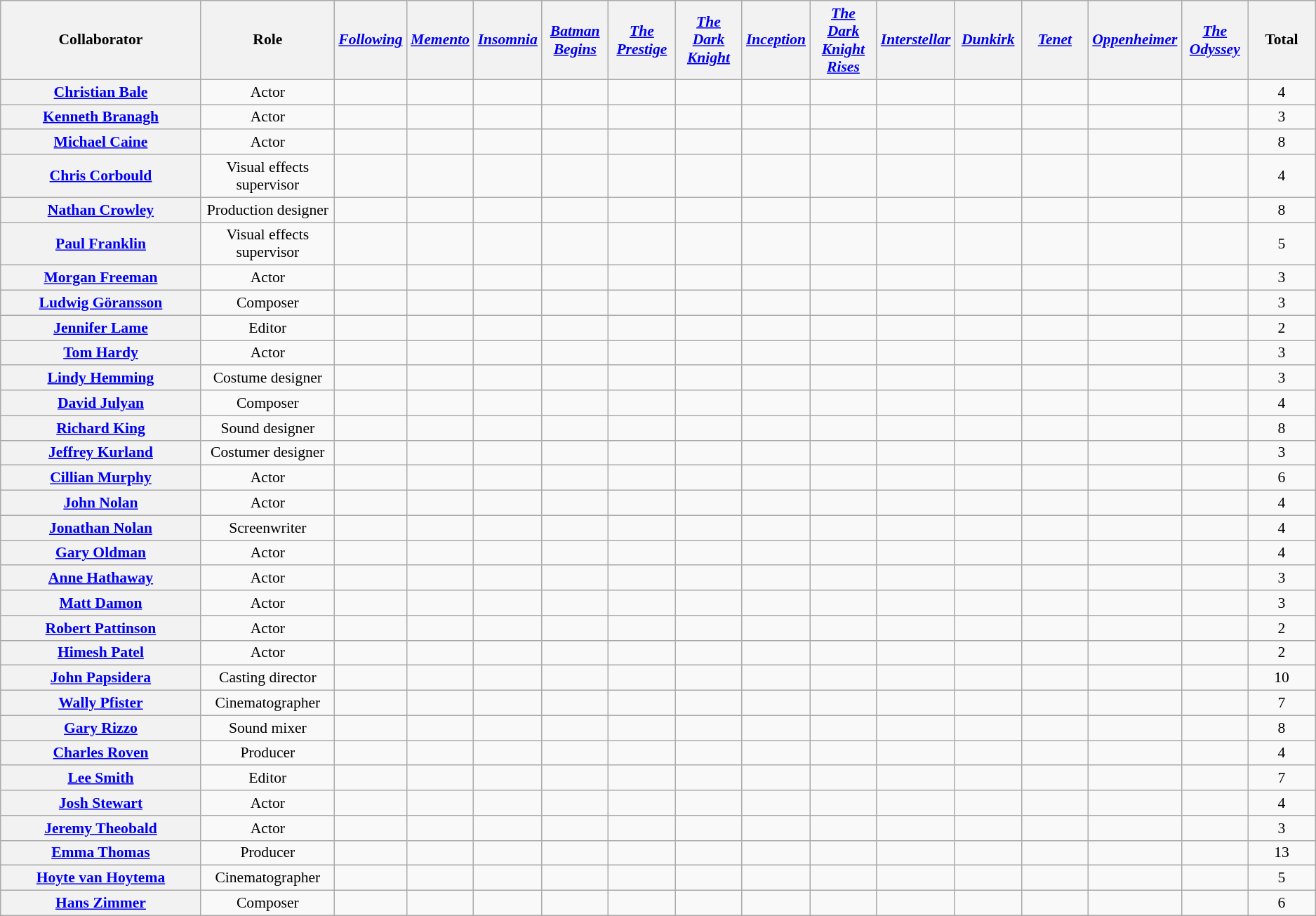<table class="wikitable sortable" style="text-align:center;font-size:90%;">
<tr>
<th width="15%">Collaborator</th>
<th width="10%">Role</th>
<th width="5%"><em><a href='#'>Following</a></em></th>
<th width="5%"><em><a href='#'>Memento</a></em></th>
<th width="5%"><em><a href='#'>Insomnia</a></em></th>
<th width="5%"><em><a href='#'>Batman Begins</a></em></th>
<th width="5%"><em><a href='#'>The Prestige</a></em></th>
<th width="5%"><em><a href='#'>The Dark Knight</a></em></th>
<th width="5%"><em><a href='#'>Inception</a></em></th>
<th width="5%"><em><a href='#'>The Dark Knight Rises</a></em></th>
<th width="5%"><em><a href='#'>Interstellar</a></em></th>
<th width="5%"><em><a href='#'>Dunkirk</a></em></th>
<th width="5%"><em><a href='#'>Tenet</a></em></th>
<th width="5%"><em><a href='#'>Oppenheimer</a></em></th>
<th width="5%"><em><a href='#'>The Odyssey</a></em></th>
<th width="5%">Total</th>
</tr>
<tr>
<th><a href='#'>Christian Bale</a></th>
<td>Actor</td>
<td></td>
<td></td>
<td></td>
<td></td>
<td></td>
<td></td>
<td></td>
<td></td>
<td></td>
<td></td>
<td></td>
<td></td>
<td></td>
<td>4</td>
</tr>
<tr>
<th><a href='#'>Kenneth Branagh</a></th>
<td>Actor</td>
<td></td>
<td></td>
<td></td>
<td></td>
<td></td>
<td></td>
<td></td>
<td></td>
<td></td>
<td></td>
<td></td>
<td></td>
<td></td>
<td>3</td>
</tr>
<tr>
<th><a href='#'>Michael Caine</a></th>
<td>Actor</td>
<td></td>
<td></td>
<td></td>
<td></td>
<td></td>
<td></td>
<td></td>
<td></td>
<td></td>
<td></td>
<td></td>
<td></td>
<td></td>
<td>8</td>
</tr>
<tr>
<th><a href='#'>Chris Corbould</a></th>
<td>Visual effects supervisor</td>
<td></td>
<td></td>
<td></td>
<td></td>
<td></td>
<td></td>
<td></td>
<td></td>
<td></td>
<td></td>
<td></td>
<td></td>
<td></td>
<td>4</td>
</tr>
<tr>
<th><a href='#'>Nathan Crowley</a></th>
<td>Production designer</td>
<td></td>
<td></td>
<td></td>
<td></td>
<td></td>
<td></td>
<td></td>
<td></td>
<td></td>
<td></td>
<td></td>
<td></td>
<td></td>
<td>8</td>
</tr>
<tr>
<th><a href='#'>Paul Franklin</a></th>
<td>Visual effects supervisor</td>
<td></td>
<td></td>
<td></td>
<td></td>
<td></td>
<td></td>
<td></td>
<td></td>
<td></td>
<td></td>
<td></td>
<td></td>
<td></td>
<td>5</td>
</tr>
<tr>
<th><a href='#'>Morgan Freeman</a></th>
<td>Actor</td>
<td></td>
<td></td>
<td></td>
<td></td>
<td></td>
<td></td>
<td></td>
<td></td>
<td></td>
<td></td>
<td></td>
<td></td>
<td></td>
<td>3</td>
</tr>
<tr>
<th><a href='#'>Ludwig Göransson</a></th>
<td>Composer</td>
<td></td>
<td></td>
<td></td>
<td></td>
<td></td>
<td></td>
<td></td>
<td></td>
<td></td>
<td></td>
<td></td>
<td></td>
<td></td>
<td>3</td>
</tr>
<tr>
<th><a href='#'>Jennifer Lame</a></th>
<td>Editor</td>
<td></td>
<td></td>
<td></td>
<td></td>
<td></td>
<td></td>
<td></td>
<td></td>
<td></td>
<td></td>
<td></td>
<td></td>
<td></td>
<td>2</td>
</tr>
<tr>
<th><a href='#'>Tom Hardy</a></th>
<td>Actor</td>
<td></td>
<td></td>
<td></td>
<td></td>
<td></td>
<td></td>
<td></td>
<td></td>
<td></td>
<td></td>
<td></td>
<td></td>
<td></td>
<td>3</td>
</tr>
<tr>
<th><a href='#'>Lindy Hemming</a></th>
<td>Costume designer</td>
<td></td>
<td></td>
<td></td>
<td></td>
<td></td>
<td></td>
<td></td>
<td></td>
<td></td>
<td></td>
<td></td>
<td></td>
<td></td>
<td>3</td>
</tr>
<tr>
<th><a href='#'>David Julyan</a></th>
<td>Composer</td>
<td></td>
<td></td>
<td></td>
<td></td>
<td></td>
<td></td>
<td></td>
<td></td>
<td></td>
<td></td>
<td></td>
<td></td>
<td></td>
<td>4</td>
</tr>
<tr>
<th><a href='#'>Richard King</a></th>
<td>Sound designer</td>
<td></td>
<td></td>
<td></td>
<td></td>
<td></td>
<td></td>
<td></td>
<td></td>
<td></td>
<td></td>
<td></td>
<td></td>
<td></td>
<td>8</td>
</tr>
<tr>
<th><a href='#'>Jeffrey Kurland</a></th>
<td>Costumer designer</td>
<td></td>
<td></td>
<td></td>
<td></td>
<td></td>
<td></td>
<td></td>
<td></td>
<td></td>
<td></td>
<td></td>
<td></td>
<td></td>
<td>3</td>
</tr>
<tr>
<th><a href='#'>Cillian Murphy</a></th>
<td>Actor</td>
<td></td>
<td></td>
<td></td>
<td></td>
<td></td>
<td></td>
<td></td>
<td></td>
<td></td>
<td></td>
<td></td>
<td></td>
<td></td>
<td>6</td>
</tr>
<tr>
<th><a href='#'>John Nolan</a></th>
<td>Actor</td>
<td></td>
<td></td>
<td></td>
<td></td>
<td></td>
<td></td>
<td></td>
<td></td>
<td></td>
<td></td>
<td></td>
<td></td>
<td></td>
<td>4</td>
</tr>
<tr>
<th><a href='#'>Jonathan Nolan</a></th>
<td>Screenwriter</td>
<td></td>
<td></td>
<td></td>
<td></td>
<td></td>
<td></td>
<td></td>
<td></td>
<td></td>
<td></td>
<td></td>
<td></td>
<td></td>
<td>4</td>
</tr>
<tr>
<th><a href='#'>Gary Oldman</a></th>
<td>Actor</td>
<td></td>
<td></td>
<td></td>
<td></td>
<td></td>
<td></td>
<td></td>
<td></td>
<td></td>
<td></td>
<td></td>
<td></td>
<td></td>
<td>4</td>
</tr>
<tr>
<th><a href='#'>Anne Hathaway</a></th>
<td>Actor</td>
<td></td>
<td></td>
<td></td>
<td></td>
<td></td>
<td></td>
<td></td>
<td></td>
<td></td>
<td></td>
<td></td>
<td></td>
<td></td>
<td>3</td>
</tr>
<tr>
<th><a href='#'>Matt Damon</a></th>
<td>Actor</td>
<td></td>
<td></td>
<td></td>
<td></td>
<td></td>
<td></td>
<td></td>
<td></td>
<td></td>
<td></td>
<td></td>
<td></td>
<td></td>
<td>3</td>
</tr>
<tr>
<th><a href='#'>Robert Pattinson</a></th>
<td>Actor</td>
<td></td>
<td></td>
<td></td>
<td></td>
<td></td>
<td></td>
<td></td>
<td></td>
<td></td>
<td></td>
<td></td>
<td></td>
<td></td>
<td>2</td>
</tr>
<tr>
<th><a href='#'>Himesh Patel</a></th>
<td>Actor</td>
<td></td>
<td></td>
<td></td>
<td></td>
<td></td>
<td></td>
<td></td>
<td></td>
<td></td>
<td></td>
<td></td>
<td></td>
<td></td>
<td>2</td>
</tr>
<tr>
<th><a href='#'>John Papsidera</a></th>
<td>Casting director</td>
<td></td>
<td></td>
<td></td>
<td></td>
<td></td>
<td></td>
<td></td>
<td></td>
<td></td>
<td></td>
<td></td>
<td></td>
<td></td>
<td>10</td>
</tr>
<tr>
<th><a href='#'>Wally Pfister</a></th>
<td>Cinematographer</td>
<td></td>
<td></td>
<td></td>
<td></td>
<td></td>
<td></td>
<td></td>
<td></td>
<td></td>
<td></td>
<td></td>
<td></td>
<td></td>
<td>7</td>
</tr>
<tr>
<th><a href='#'>Gary Rizzo</a></th>
<td>Sound mixer</td>
<td></td>
<td></td>
<td></td>
<td></td>
<td></td>
<td></td>
<td></td>
<td></td>
<td></td>
<td></td>
<td></td>
<td></td>
<td></td>
<td>8</td>
</tr>
<tr>
<th><a href='#'>Charles Roven</a></th>
<td>Producer</td>
<td></td>
<td></td>
<td></td>
<td></td>
<td></td>
<td></td>
<td></td>
<td></td>
<td></td>
<td></td>
<td></td>
<td></td>
<td></td>
<td>4</td>
</tr>
<tr>
<th><a href='#'>Lee Smith</a></th>
<td>Editor</td>
<td></td>
<td></td>
<td></td>
<td></td>
<td></td>
<td></td>
<td></td>
<td></td>
<td></td>
<td></td>
<td></td>
<td></td>
<td></td>
<td>7</td>
</tr>
<tr>
<th><a href='#'>Josh Stewart</a></th>
<td>Actor</td>
<td></td>
<td></td>
<td></td>
<td></td>
<td></td>
<td></td>
<td></td>
<td></td>
<td></td>
<td></td>
<td></td>
<td></td>
<td></td>
<td>4</td>
</tr>
<tr>
<th><a href='#'>Jeremy Theobald</a></th>
<td>Actor</td>
<td></td>
<td></td>
<td></td>
<td></td>
<td></td>
<td></td>
<td></td>
<td></td>
<td></td>
<td></td>
<td></td>
<td></td>
<td></td>
<td>3</td>
</tr>
<tr>
<th><a href='#'>Emma Thomas</a></th>
<td>Producer</td>
<td></td>
<td></td>
<td></td>
<td></td>
<td></td>
<td></td>
<td></td>
<td></td>
<td></td>
<td></td>
<td></td>
<td></td>
<td></td>
<td>13</td>
</tr>
<tr>
<th><a href='#'>Hoyte van Hoytema</a></th>
<td>Cinematographer</td>
<td></td>
<td></td>
<td></td>
<td></td>
<td></td>
<td></td>
<td></td>
<td></td>
<td></td>
<td></td>
<td></td>
<td></td>
<td></td>
<td>5</td>
</tr>
<tr>
<th><a href='#'>Hans Zimmer</a></th>
<td>Composer</td>
<td></td>
<td></td>
<td></td>
<td></td>
<td></td>
<td></td>
<td></td>
<td></td>
<td></td>
<td></td>
<td></td>
<td></td>
<td></td>
<td>6</td>
</tr>
</table>
